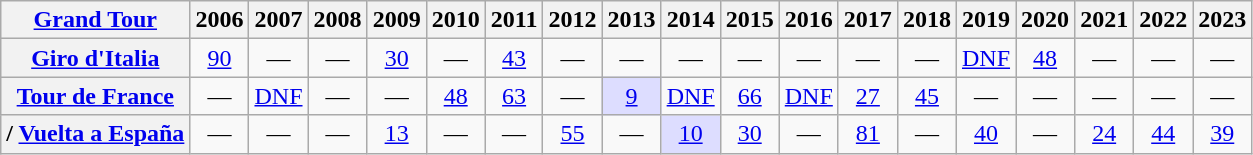<table class="wikitable plainrowheaders">
<tr>
<th scope="col"><a href='#'>Grand Tour</a></th>
<th scope="col">2006</th>
<th scope="col">2007</th>
<th scope="col">2008</th>
<th scope="col">2009</th>
<th scope="col">2010</th>
<th scope="col">2011</th>
<th scope="col">2012</th>
<th scope="col">2013</th>
<th scope="col">2014</th>
<th scope="col">2015</th>
<th scope="col">2016</th>
<th scope="col">2017</th>
<th scope="col">2018</th>
<th scope="col">2019</th>
<th scope="col">2020</th>
<th scope="col">2021</th>
<th scope="col">2022</th>
<th scope="col">2023</th>
</tr>
<tr style="text-align:center;">
<th scope="row"> <a href='#'>Giro d'Italia</a></th>
<td><a href='#'>90</a></td>
<td>—</td>
<td>—</td>
<td><a href='#'>30</a></td>
<td>—</td>
<td><a href='#'>43</a></td>
<td>—</td>
<td>—</td>
<td>—</td>
<td>—</td>
<td>—</td>
<td>—</td>
<td>—</td>
<td><a href='#'>DNF</a></td>
<td><a href='#'>48</a></td>
<td>—</td>
<td>—</td>
<td>—</td>
</tr>
<tr style="text-align:center;">
<th scope="row"> <a href='#'>Tour de France</a></th>
<td>—</td>
<td><a href='#'>DNF</a></td>
<td>—</td>
<td>—</td>
<td><a href='#'>48</a></td>
<td><a href='#'>63</a></td>
<td>—</td>
<td style="background:#ddf;"><a href='#'>9</a></td>
<td><a href='#'>DNF</a></td>
<td><a href='#'>66</a></td>
<td><a href='#'>DNF</a></td>
<td><a href='#'>27</a></td>
<td><a href='#'>45</a></td>
<td>—</td>
<td>—</td>
<td>—</td>
<td>—</td>
<td>—</td>
</tr>
<tr style="text-align:center;">
<th scope="row">/ <a href='#'>Vuelta a España</a></th>
<td>—</td>
<td>—</td>
<td>—</td>
<td><a href='#'>13</a></td>
<td>—</td>
<td>—</td>
<td><a href='#'>55</a></td>
<td>—</td>
<td style="background:#ddf;"><a href='#'>10</a></td>
<td><a href='#'>30</a></td>
<td>—</td>
<td><a href='#'>81</a></td>
<td>—</td>
<td><a href='#'>40</a></td>
<td>—</td>
<td><a href='#'>24</a></td>
<td><a href='#'>44</a></td>
<td><a href='#'>39</a></td>
</tr>
</table>
